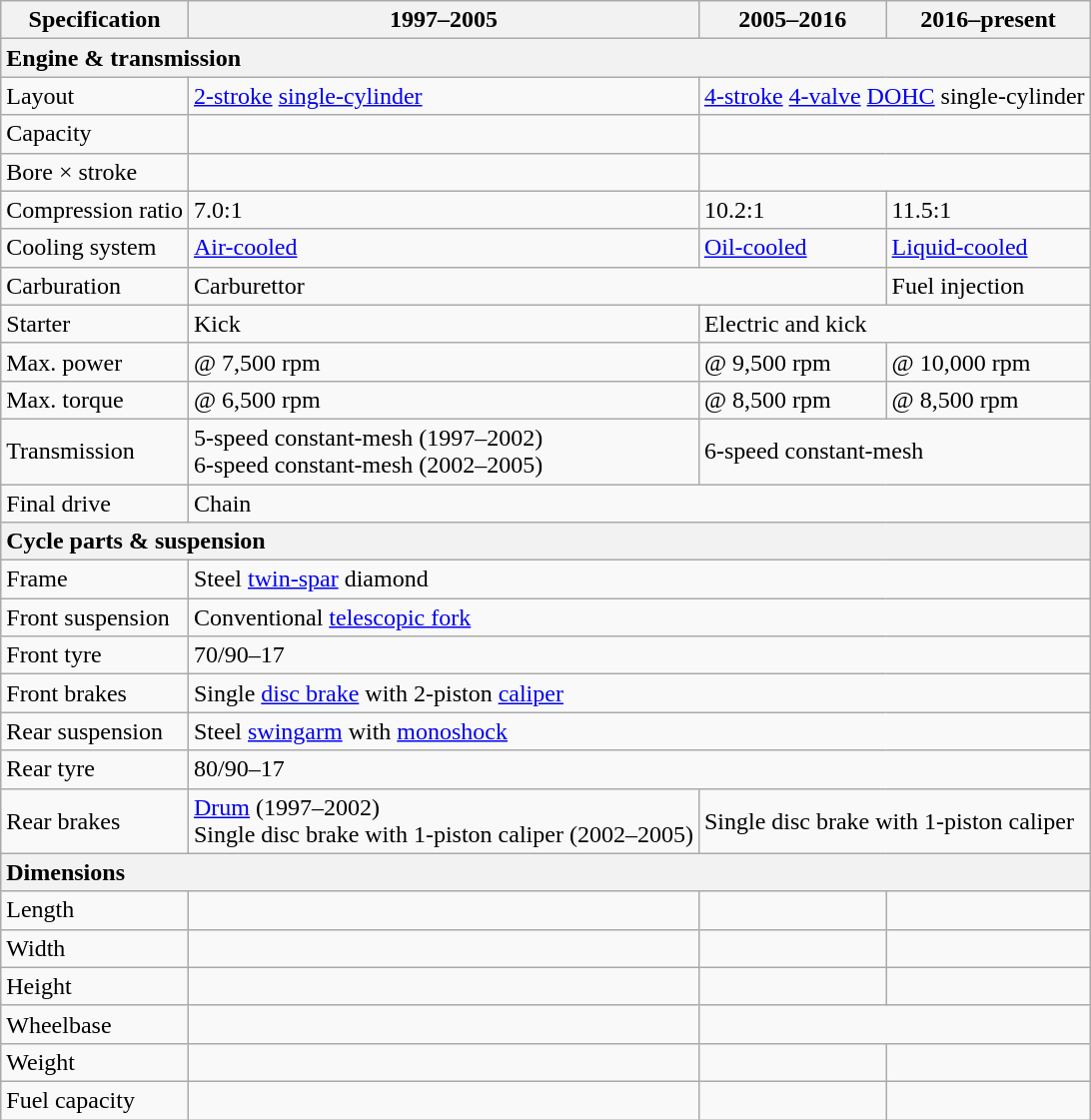<table class="wikitable">
<tr>
<th>Specification</th>
<th>1997–2005</th>
<th>2005–2016</th>
<th>2016–present</th>
</tr>
<tr>
<th colspan="4" style="text-align: left;">Engine & transmission</th>
</tr>
<tr>
<td>Layout</td>
<td colspan="1"><a href='#'>2-stroke</a> <a href='#'>single-cylinder</a></td>
<td colspan="2"><a href='#'>4-stroke</a> <a href='#'>4-valve</a> <a href='#'>DOHC</a> single-cylinder</td>
</tr>
<tr>
<td>Capacity</td>
<td colspan="1"></td>
<td colspan="2"></td>
</tr>
<tr>
<td>Bore × stroke</td>
<td colspan="1"></td>
<td colspan="2"></td>
</tr>
<tr>
<td>Compression ratio</td>
<td colspan="1">7.0:1</td>
<td colspan="1">10.2:1</td>
<td colspan="1">11.5:1</td>
</tr>
<tr>
<td>Cooling system</td>
<td colspan="1"><a href='#'>Air-cooled</a></td>
<td colspan="1"><a href='#'>Oil-cooled</a></td>
<td colspan="1"><a href='#'>Liquid-cooled</a></td>
</tr>
<tr>
<td>Carburation</td>
<td colspan="2">Carburettor</td>
<td colspan="1">Fuel injection</td>
</tr>
<tr>
<td>Starter</td>
<td colspan="1">Kick</td>
<td colspan="2">Electric and kick</td>
</tr>
<tr>
<td>Max. power</td>
<td> @ 7,500 rpm</td>
<td> @ 9,500 rpm</td>
<td> @ 10,000 rpm</td>
</tr>
<tr>
<td>Max. torque</td>
<td> @ 6,500 rpm</td>
<td> @ 8,500 rpm</td>
<td> @ 8,500 rpm</td>
</tr>
<tr>
<td>Transmission</td>
<td colspan="1">5-speed constant-mesh (1997–2002)<br>6-speed constant-mesh (2002–2005)</td>
<td colspan="2">6-speed constant-mesh</td>
</tr>
<tr>
<td>Final drive</td>
<td colspan="3">Chain</td>
</tr>
<tr>
<th colspan="4" style="text-align: left;">Cycle parts & suspension</th>
</tr>
<tr>
<td>Frame</td>
<td colspan="3">Steel <a href='#'>twin-spar</a> diamond</td>
</tr>
<tr>
<td>Front suspension</td>
<td colspan="3">Conventional <a href='#'>telescopic fork</a></td>
</tr>
<tr>
<td>Front tyre</td>
<td colspan="3">70/90–17</td>
</tr>
<tr>
<td>Front brakes</td>
<td colspan="3">Single <a href='#'>disc brake</a> with 2-piston <a href='#'>caliper</a></td>
</tr>
<tr>
<td>Rear suspension</td>
<td colspan="3">Steel <a href='#'>swingarm</a> with <a href='#'>monoshock</a></td>
</tr>
<tr>
<td>Rear tyre</td>
<td colspan="3">80/90–17</td>
</tr>
<tr>
<td>Rear brakes</td>
<td colspan="1"><a href='#'>Drum</a> (1997–2002)<br>Single disc brake with 1-piston caliper (2002–2005)</td>
<td colspan="2">Single disc brake with 1-piston caliper</td>
</tr>
<tr>
<th colspan="4" style="text-align: left;">Dimensions</th>
</tr>
<tr>
<td>Length</td>
<td></td>
<td></td>
<td></td>
</tr>
<tr>
<td>Width</td>
<td></td>
<td></td>
<td></td>
</tr>
<tr>
<td>Height</td>
<td></td>
<td></td>
<td></td>
</tr>
<tr>
<td>Wheelbase</td>
<td colspan="1"></td>
<td colspan="2"></td>
</tr>
<tr>
<td>Weight</td>
<td></td>
<td></td>
<td></td>
</tr>
<tr>
<td>Fuel capacity</td>
<td></td>
<td></td>
<td></td>
</tr>
</table>
